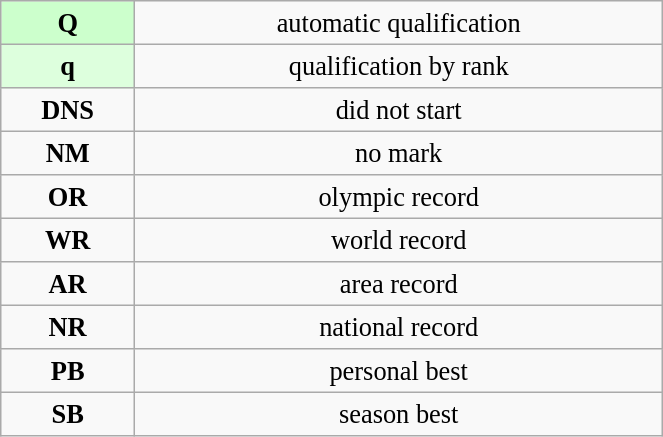<table class="wikitable" style=" text-align:center; font-size:110%;" width="35%">
<tr>
<td bgcolor="ccffcc"><strong>Q</strong></td>
<td>automatic qualification</td>
</tr>
<tr>
<td bgcolor="ddffdd"><strong>q</strong></td>
<td>qualification by rank</td>
</tr>
<tr>
<td><strong>DNS</strong></td>
<td>did not start</td>
</tr>
<tr>
<td><strong>NM</strong></td>
<td>no mark</td>
</tr>
<tr>
<td><strong>OR</strong></td>
<td>olympic record</td>
</tr>
<tr>
<td><strong>WR</strong></td>
<td>world record</td>
</tr>
<tr>
<td><strong>AR</strong></td>
<td>area record</td>
</tr>
<tr>
<td><strong>NR</strong></td>
<td>national record</td>
</tr>
<tr>
<td><strong>PB</strong></td>
<td>personal best</td>
</tr>
<tr>
<td><strong>SB</strong></td>
<td>season best</td>
</tr>
</table>
